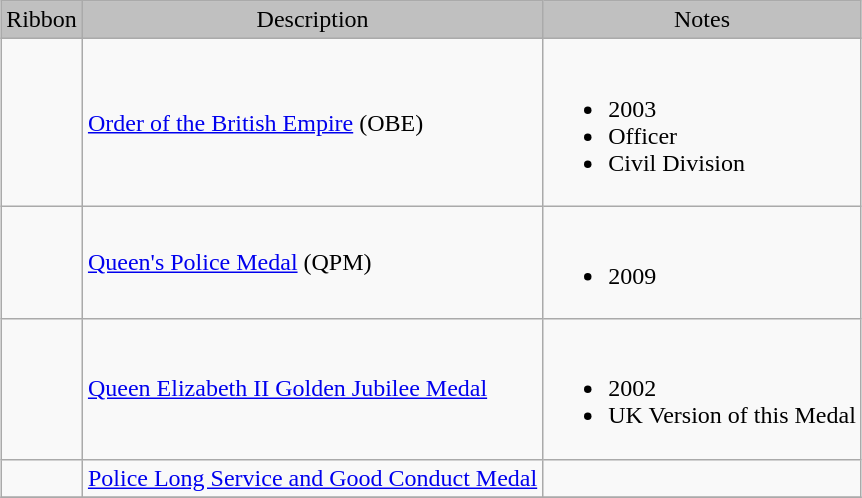<table class="wikitable" style="margin:1em auto;">
<tr style="background:silver;" align="center">
<td>Ribbon</td>
<td>Description</td>
<td>Notes</td>
</tr>
<tr>
<td></td>
<td><a href='#'>Order of the British Empire</a> (OBE)</td>
<td><br><ul><li>2003</li><li>Officer</li><li>Civil Division</li></ul></td>
</tr>
<tr>
<td></td>
<td><a href='#'>Queen's Police Medal</a> (QPM)</td>
<td><br><ul><li>2009</li></ul></td>
</tr>
<tr>
<td></td>
<td><a href='#'>Queen Elizabeth II Golden Jubilee Medal</a></td>
<td><br><ul><li>2002</li><li>UK Version of this Medal</li></ul></td>
</tr>
<tr>
<td></td>
<td><a href='#'>Police Long Service and Good Conduct Medal</a></td>
<td></td>
</tr>
<tr>
</tr>
</table>
